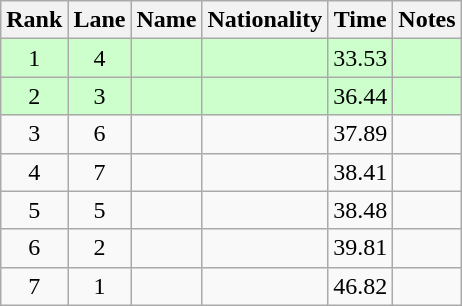<table class="wikitable sortable" style="text-align:center">
<tr>
<th>Rank</th>
<th>Lane</th>
<th>Name</th>
<th>Nationality</th>
<th>Time</th>
<th>Notes</th>
</tr>
<tr bgcolor=ccffcc>
<td>1</td>
<td>4</td>
<td align=left></td>
<td align=left></td>
<td>33.53</td>
<td><strong></strong> <strong></strong></td>
</tr>
<tr bgcolor=ccffcc>
<td>2</td>
<td>3</td>
<td align=left></td>
<td align=left></td>
<td>36.44</td>
<td><strong></strong></td>
</tr>
<tr>
<td>3</td>
<td>6</td>
<td align=left></td>
<td align=left></td>
<td>37.89</td>
<td></td>
</tr>
<tr>
<td>4</td>
<td>7</td>
<td align=left></td>
<td align=left></td>
<td>38.41</td>
<td></td>
</tr>
<tr>
<td>5</td>
<td>5</td>
<td align=left></td>
<td align=left></td>
<td>38.48</td>
<td></td>
</tr>
<tr>
<td>6</td>
<td>2</td>
<td align=left></td>
<td align=left></td>
<td>39.81</td>
<td></td>
</tr>
<tr>
<td>7</td>
<td>1</td>
<td align=left></td>
<td align=left></td>
<td>46.82</td>
<td></td>
</tr>
</table>
